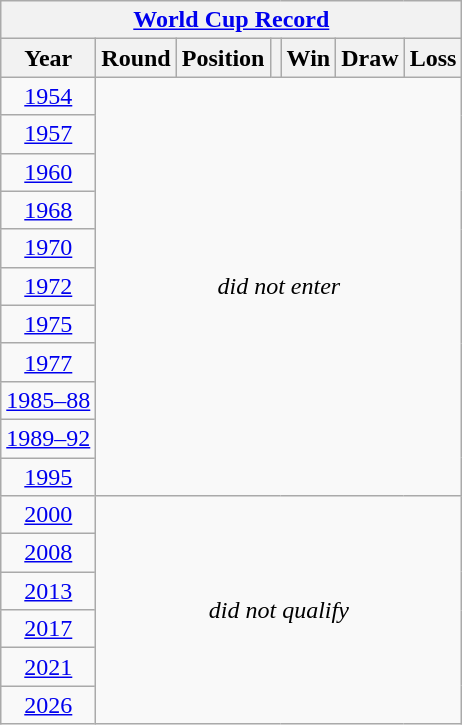<table class="wikitable" style="text-align: center;">
<tr>
<th colspan=9><a href='#'>World Cup Record</a></th>
</tr>
<tr>
<th>Year</th>
<th>Round</th>
<th>Position</th>
<th></th>
<th>Win</th>
<th>Draw</th>
<th>Loss</th>
</tr>
<tr>
<td> <a href='#'>1954</a></td>
<td rowspan=11 colspan=11><em>did not enter</em></td>
</tr>
<tr>
<td> <a href='#'>1957</a></td>
</tr>
<tr>
<td> <a href='#'>1960</a></td>
</tr>
<tr>
<td>  <a href='#'>1968</a></td>
</tr>
<tr>
<td> <a href='#'>1970</a></td>
</tr>
<tr>
<td> <a href='#'>1972</a></td>
</tr>
<tr>
<td><a href='#'>1975</a></td>
</tr>
<tr>
<td>  <a href='#'>1977</a></td>
</tr>
<tr>
<td><a href='#'>1985–88</a></td>
</tr>
<tr>
<td><a href='#'>1989–92</a></td>
</tr>
<tr>
<td> <a href='#'>1995</a></td>
</tr>
<tr>
<td>   <a href='#'>2000</a></td>
<td rowspan=6 colspan=11><em>did not qualify</em></td>
</tr>
<tr>
<td> <a href='#'>2008</a></td>
</tr>
<tr>
<td>  <a href='#'>2013</a></td>
</tr>
<tr>
<td>   <a href='#'>2017</a></td>
</tr>
<tr>
<td> <a href='#'>2021</a></td>
</tr>
<tr>
<td> <a href='#'>2026</a></td>
</tr>
</table>
